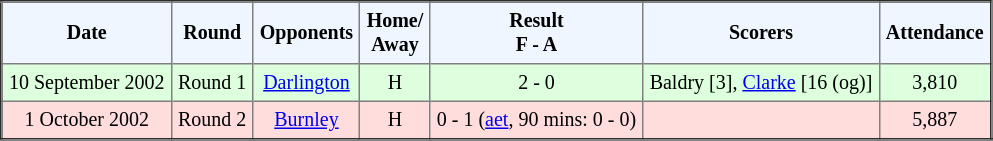<table border="2" cellpadding="4" style="border-collapse:collapse; text-align:center; font-size:smaller;">
<tr style="background:#f0f6ff;">
<th><strong>Date</strong></th>
<th><strong>Round</strong></th>
<th><strong>Opponents</strong></th>
<th><strong>Home/<br>Away</strong></th>
<th><strong>Result<br>F - A</strong></th>
<th><strong>Scorers</strong></th>
<th><strong>Attendance</strong></th>
</tr>
<tr bgcolor="#ddffdd">
<td>10 September 2002</td>
<td>Round 1</td>
<td><a href='#'>Darlington</a></td>
<td>H</td>
<td>2 - 0</td>
<td>Baldry [3], <a href='#'>Clarke</a> [16 (og)]</td>
<td>3,810</td>
</tr>
<tr bgcolor="#ffdddd">
<td>1 October 2002</td>
<td>Round 2</td>
<td><a href='#'>Burnley</a></td>
<td>H</td>
<td>0 - 1 (<a href='#'>aet</a>, 90 mins: 0 - 0)</td>
<td></td>
<td>5,887</td>
</tr>
</table>
